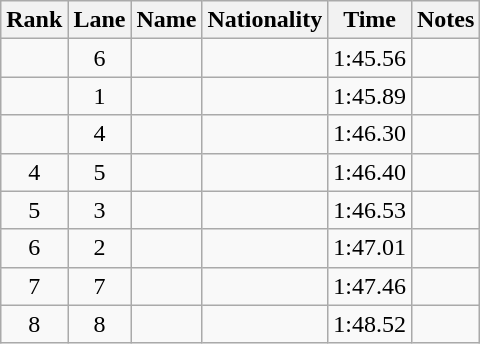<table class="wikitable sortable" style="text-align:center">
<tr>
<th>Rank</th>
<th>Lane</th>
<th>Name</th>
<th>Nationality</th>
<th>Time</th>
<th>Notes</th>
</tr>
<tr>
<td></td>
<td>6</td>
<td align="left"></td>
<td align="left"></td>
<td>1:45.56</td>
<td></td>
</tr>
<tr>
<td></td>
<td>1</td>
<td align="left"></td>
<td align="left"></td>
<td>1:45.89</td>
<td></td>
</tr>
<tr>
<td></td>
<td>4</td>
<td align="left"></td>
<td align="left"></td>
<td>1:46.30</td>
<td></td>
</tr>
<tr>
<td>4</td>
<td>5</td>
<td align="left"></td>
<td align="left"></td>
<td>1:46.40</td>
<td></td>
</tr>
<tr>
<td>5</td>
<td>3</td>
<td align="left"></td>
<td align="left"></td>
<td>1:46.53</td>
<td></td>
</tr>
<tr>
<td>6</td>
<td>2</td>
<td align="left"></td>
<td align="left"></td>
<td>1:47.01</td>
<td></td>
</tr>
<tr>
<td>7</td>
<td>7</td>
<td align="left"></td>
<td align="left"></td>
<td>1:47.46</td>
<td></td>
</tr>
<tr>
<td>8</td>
<td>8</td>
<td align="left"></td>
<td align="left"></td>
<td>1:48.52</td>
<td></td>
</tr>
</table>
